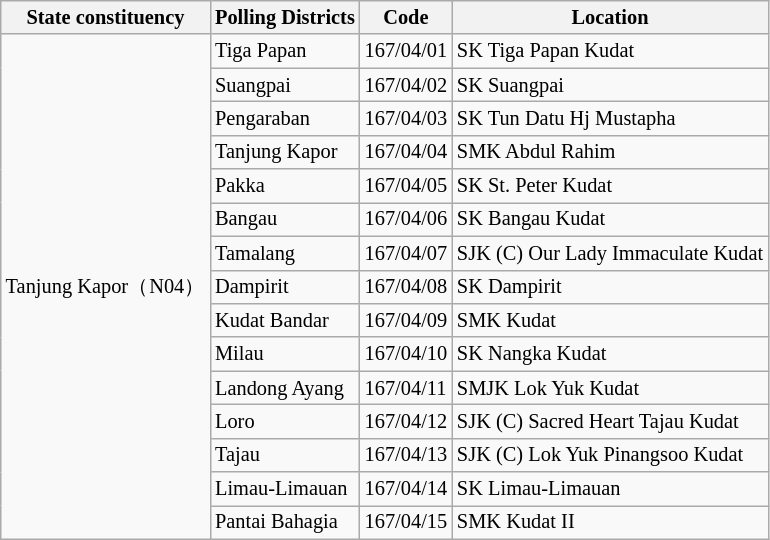<table class="wikitable sortable mw-collapsible" style="white-space:nowrap;font-size:85%">
<tr>
<th>State constituency</th>
<th>Polling Districts</th>
<th>Code</th>
<th>Location</th>
</tr>
<tr>
<td rowspan="15">Tanjung Kapor（N04）</td>
<td>Tiga Papan</td>
<td>167/04/01</td>
<td>SK Tiga Papan Kudat</td>
</tr>
<tr>
<td>Suangpai</td>
<td>167/04/02</td>
<td>SK Suangpai</td>
</tr>
<tr>
<td>Pengaraban</td>
<td>167/04/03</td>
<td>SK Tun Datu Hj Mustapha</td>
</tr>
<tr>
<td>Tanjung Kapor</td>
<td>167/04/04</td>
<td>SMK Abdul Rahim</td>
</tr>
<tr>
<td>Pakka</td>
<td>167/04/05</td>
<td>SK St. Peter Kudat</td>
</tr>
<tr>
<td>Bangau</td>
<td>167/04/06</td>
<td>SK Bangau Kudat</td>
</tr>
<tr>
<td>Tamalang</td>
<td>167/04/07</td>
<td>SJK (C) Our Lady Immaculate Kudat</td>
</tr>
<tr>
<td>Dampirit</td>
<td>167/04/08</td>
<td>SK Dampirit</td>
</tr>
<tr>
<td>Kudat Bandar</td>
<td>167/04/09</td>
<td>SMK Kudat</td>
</tr>
<tr>
<td>Milau</td>
<td>167/04/10</td>
<td>SK Nangka Kudat</td>
</tr>
<tr>
<td>Landong Ayang</td>
<td>167/04/11</td>
<td>SMJK Lok Yuk Kudat</td>
</tr>
<tr>
<td>Loro</td>
<td>167/04/12</td>
<td>SJK (C) Sacred Heart Tajau Kudat</td>
</tr>
<tr>
<td>Tajau</td>
<td>167/04/13</td>
<td>SJK (C) Lok Yuk Pinangsoo Kudat</td>
</tr>
<tr>
<td>Limau-Limauan</td>
<td>167/04/14</td>
<td>SK Limau-Limauan</td>
</tr>
<tr>
<td>Pantai Bahagia</td>
<td>167/04/15</td>
<td>SMK Kudat II</td>
</tr>
</table>
